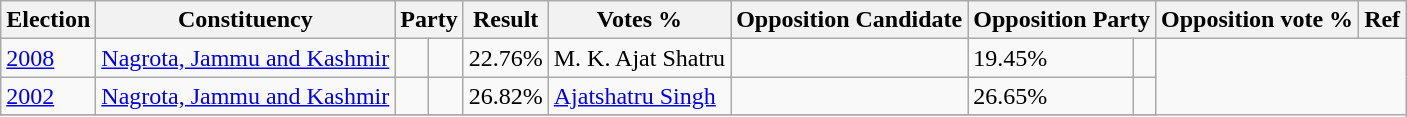<table class="wikitable sortable">
<tr>
<th>Election</th>
<th>Constituency</th>
<th colspan="2">Party</th>
<th>Result</th>
<th>Votes %</th>
<th>Opposition Candidate</th>
<th colspan="2">Opposition Party</th>
<th>Opposition vote %</th>
<th>Ref</th>
</tr>
<tr>
<td><a href='#'>2008</a></td>
<td><a href='#'>Nagrota, Jammu and Kashmir</a></td>
<td></td>
<td></td>
<td>22.76%</td>
<td>M. K. Ajat Shatru</td>
<td></td>
<td>19.45%</td>
<td></td>
</tr>
<tr>
<td><a href='#'>2002</a></td>
<td><a href='#'>Nagrota, Jammu and Kashmir</a></td>
<td></td>
<td></td>
<td>26.82%</td>
<td><a href='#'>Ajatshatru Singh</a></td>
<td></td>
<td>26.65%</td>
<td></td>
</tr>
<tr>
</tr>
</table>
